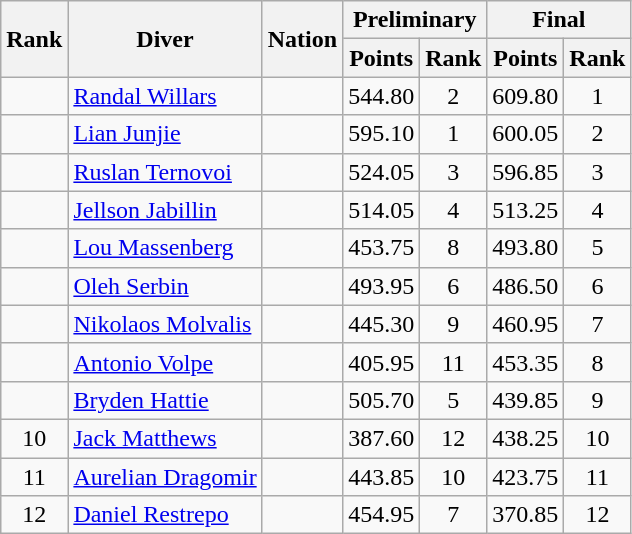<table class="wikitable sortable" style="text-align:center">
<tr>
<th rowspan=2>Rank</th>
<th rowspan=2>Diver</th>
<th rowspan=2>Nation</th>
<th colspan=2>Preliminary</th>
<th colspan=2>Final</th>
</tr>
<tr>
<th>Points</th>
<th>Rank</th>
<th>Points</th>
<th>Rank</th>
</tr>
<tr>
<td></td>
<td align=left><a href='#'>Randal Willars</a></td>
<td align=left></td>
<td>544.80</td>
<td>2</td>
<td>609.80</td>
<td>1</td>
</tr>
<tr>
<td></td>
<td align=left><a href='#'>Lian Junjie</a></td>
<td align=left></td>
<td>595.10</td>
<td>1</td>
<td>600.05</td>
<td>2</td>
</tr>
<tr>
<td></td>
<td align=left><a href='#'>Ruslan Ternovoi</a></td>
<td align=left></td>
<td>524.05</td>
<td>3</td>
<td>596.85</td>
<td>3</td>
</tr>
<tr>
<td></td>
<td align=left><a href='#'>Jellson Jabillin</a></td>
<td align=left></td>
<td>514.05</td>
<td>4</td>
<td>513.25</td>
<td>4</td>
</tr>
<tr>
<td></td>
<td align=left><a href='#'>Lou Massenberg</a></td>
<td align=left></td>
<td>453.75</td>
<td>8</td>
<td>493.80</td>
<td>5</td>
</tr>
<tr>
<td></td>
<td align=left><a href='#'>Oleh Serbin</a></td>
<td align=left></td>
<td>493.95</td>
<td>6</td>
<td>486.50</td>
<td>6</td>
</tr>
<tr>
<td></td>
<td align=left><a href='#'>Nikolaos Molvalis</a></td>
<td align=left></td>
<td>445.30</td>
<td>9</td>
<td>460.95</td>
<td>7</td>
</tr>
<tr>
<td></td>
<td align=left><a href='#'>Antonio Volpe</a></td>
<td align=left></td>
<td>405.95</td>
<td>11</td>
<td>453.35</td>
<td>8</td>
</tr>
<tr>
<td></td>
<td align=left><a href='#'>Bryden Hattie</a></td>
<td align=left></td>
<td>505.70</td>
<td>5</td>
<td>439.85</td>
<td>9</td>
</tr>
<tr>
<td>10</td>
<td align=left><a href='#'>Jack Matthews</a></td>
<td align=left></td>
<td>387.60</td>
<td>12</td>
<td>438.25</td>
<td>10</td>
</tr>
<tr>
<td>11</td>
<td align=left><a href='#'>Aurelian Dragomir</a></td>
<td align=left></td>
<td>443.85</td>
<td>10</td>
<td>423.75</td>
<td>11</td>
</tr>
<tr>
<td>12</td>
<td align=left><a href='#'>Daniel Restrepo</a></td>
<td align=left></td>
<td>454.95</td>
<td>7</td>
<td>370.85</td>
<td>12</td>
</tr>
</table>
